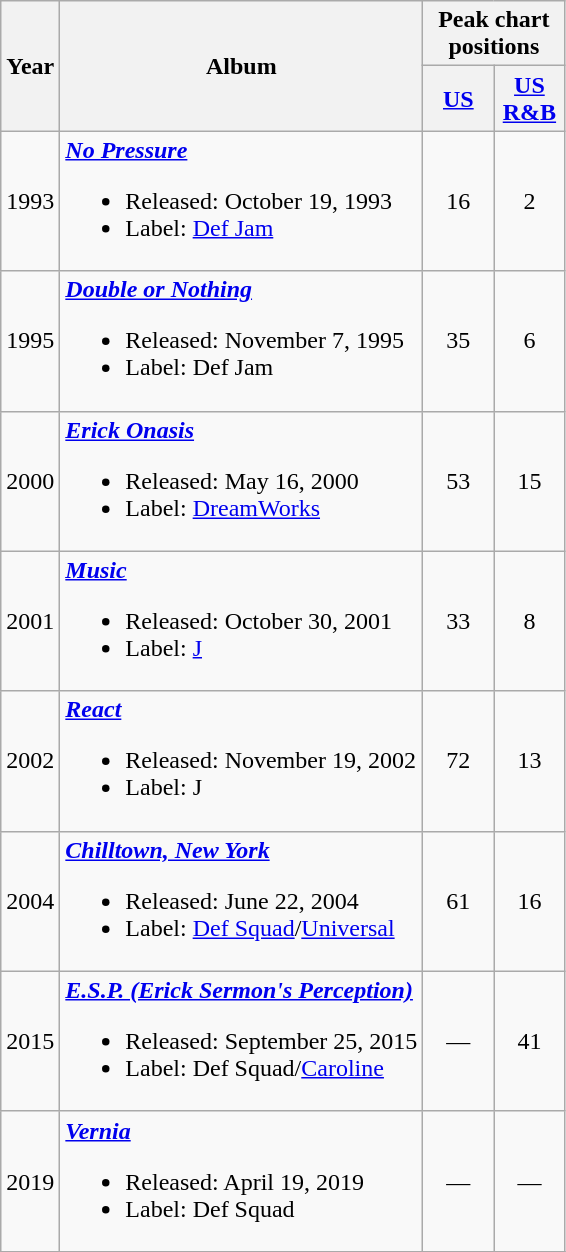<table class="wikitable">
<tr>
<th rowspan="2">Year</th>
<th rowspan="2">Album</th>
<th colspan="2">Peak chart positions</th>
</tr>
<tr>
<th width=40><a href='#'>US</a></th>
<th width=40><a href='#'>US R&B</a></th>
</tr>
<tr>
<td>1993</td>
<td><strong><em><a href='#'>No Pressure</a></em></strong><br><ul><li>Released: October 19, 1993</li><li>Label: <a href='#'>Def Jam</a></li></ul></td>
<td align="center">16</td>
<td align="center">2</td>
</tr>
<tr>
<td>1995</td>
<td><strong><em><a href='#'>Double or Nothing</a></em></strong><br><ul><li>Released: November 7, 1995</li><li>Label: Def Jam</li></ul></td>
<td align="center">35</td>
<td align="center">6</td>
</tr>
<tr>
<td>2000</td>
<td><strong><em><a href='#'>Erick Onasis</a></em></strong><br><ul><li>Released: May 16, 2000</li><li>Label: <a href='#'>DreamWorks</a></li></ul></td>
<td align="center">53</td>
<td align="center">15</td>
</tr>
<tr>
<td>2001</td>
<td><strong><em><a href='#'>Music</a></em></strong><br><ul><li>Released: October 30, 2001</li><li>Label: <a href='#'>J</a></li></ul></td>
<td align="center">33</td>
<td align="center">8</td>
</tr>
<tr>
<td>2002</td>
<td><strong><em><a href='#'>React</a></em></strong><br><ul><li>Released: November 19, 2002</li><li>Label: J</li></ul></td>
<td align="center">72</td>
<td align="center">13</td>
</tr>
<tr>
<td>2004</td>
<td><strong><em><a href='#'>Chilltown, New York</a></em></strong><br><ul><li>Released: June 22, 2004</li><li>Label: <a href='#'>Def Squad</a>/<a href='#'>Universal</a></li></ul></td>
<td align="center">61</td>
<td align="center">16</td>
</tr>
<tr>
<td>2015</td>
<td><strong><em><a href='#'>E.S.P. (Erick Sermon's Perception)</a></em></strong><br><ul><li>Released: September 25, 2015</li><li>Label: Def Squad/<a href='#'>Caroline</a></li></ul></td>
<td align="center">—</td>
<td align="center">41</td>
</tr>
<tr>
<td>2019</td>
<td><strong><em><a href='#'>Vernia</a></em></strong><br><ul><li>Released: April 19, 2019</li><li>Label: Def Squad</li></ul></td>
<td align="center">—</td>
<td align="center">—</td>
</tr>
<tr>
</tr>
</table>
